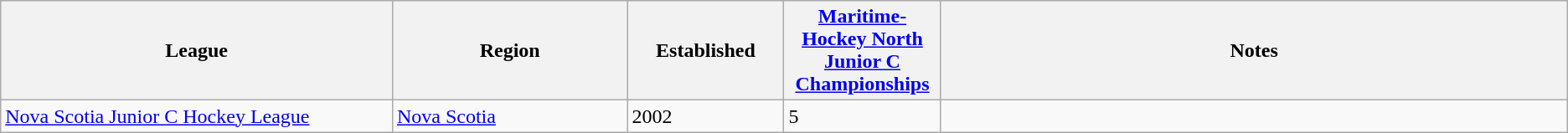<table class="wikitable">
<tr>
<th bgcolor="#DDDDFF" width="25%">League</th>
<th bgcolor="#DDDDFF" width="15%">Region</th>
<th bgcolor="#DDDDFF" width="10%">Established</th>
<th bgcolor="#DDDDFF" width="10%"><a href='#'>Maritime-Hockey North Junior C Championships</a></th>
<th bgcolor="#DDDDFF" width="40%">Notes</th>
</tr>
<tr>
<td><a href='#'>Nova Scotia Junior C Hockey League</a></td>
<td><a href='#'>Nova Scotia</a></td>
<td>2002</td>
<td>5</td>
<td></td>
</tr>
</table>
